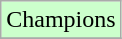<table class="wikitable">
<tr width=10px bgcolor="#ccffcc">
<td>Champions</td>
</tr>
<tr>
</tr>
</table>
